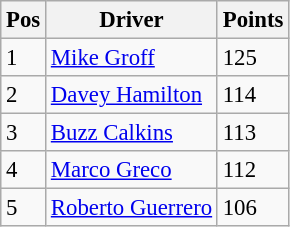<table class="wikitable" style="font-size: 95%">
<tr>
<th>Pos</th>
<th>Driver</th>
<th>Points</th>
</tr>
<tr>
<td>1</td>
<td> <a href='#'>Mike Groff</a></td>
<td>125</td>
</tr>
<tr>
<td>2</td>
<td> <a href='#'>Davey Hamilton</a></td>
<td>114</td>
</tr>
<tr>
<td>3</td>
<td> <a href='#'>Buzz Calkins</a></td>
<td>113</td>
</tr>
<tr>
<td>4</td>
<td> <a href='#'>Marco Greco</a></td>
<td>112</td>
</tr>
<tr>
<td>5</td>
<td> <a href='#'>Roberto Guerrero</a></td>
<td>106</td>
</tr>
</table>
